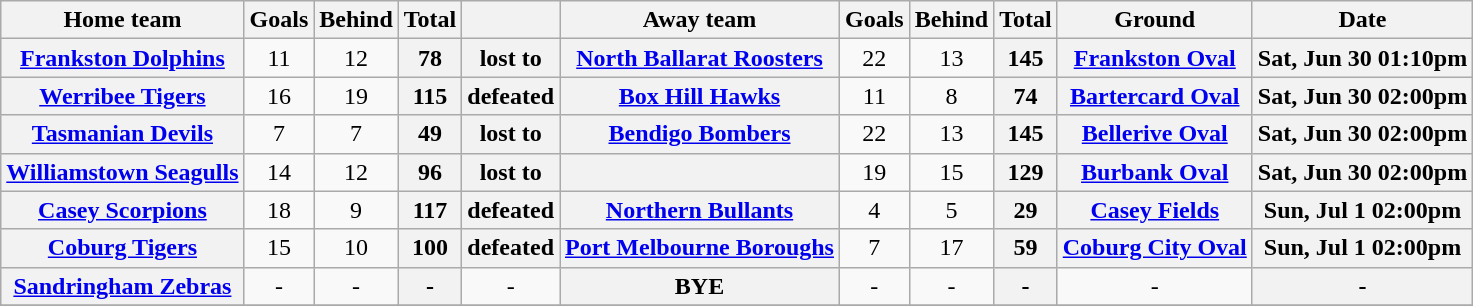<table class="wikitable">
<tr>
<th align=center>Home team</th>
<th align=center>Goals</th>
<th align=center>Behind</th>
<th align=center>Total</th>
<th align=center></th>
<th align=center>Away team</th>
<th align=center>Goals</th>
<th align=center>Behind</th>
<th align=center>Total</th>
<th align=center>Ground</th>
<th align=center>Date</th>
</tr>
<tr>
<th align=center><a href='#'>Frankston Dolphins</a></th>
<td align=center>11</td>
<td align=center>12</td>
<th align=center>78</th>
<th align=center>lost to</th>
<th align=center><a href='#'>North Ballarat Roosters</a></th>
<td align=center>22</td>
<td align=center>13</td>
<th align=center>145</th>
<th align=center><a href='#'>Frankston Oval</a></th>
<th align=center>Sat, Jun 30 01:10pm</th>
</tr>
<tr>
<th align=center><a href='#'>Werribee Tigers</a></th>
<td align=center>16</td>
<td align=center>19</td>
<th align=center>115</th>
<th align=center>defeated</th>
<th align=center><a href='#'>Box Hill Hawks</a></th>
<td align=center>11</td>
<td align=center>8</td>
<th align=center>74</th>
<th align=center><a href='#'>Bartercard Oval</a></th>
<th align=center>Sat, Jun 30 02:00pm</th>
</tr>
<tr>
<th align=center><a href='#'>Tasmanian Devils</a></th>
<td align=center>7</td>
<td align=center>7</td>
<th align=center>49</th>
<th align=center>lost to</th>
<th align=center><a href='#'>Bendigo Bombers</a></th>
<td align=center>22</td>
<td align=center>13</td>
<th align=center>145</th>
<th align=center><a href='#'>Bellerive Oval</a></th>
<th align=center>Sat, Jun 30 02:00pm</th>
</tr>
<tr>
<th align=center><a href='#'>Williamstown Seagulls</a></th>
<td align=center>14</td>
<td align=center>12</td>
<th align=center>96</th>
<th align=center>lost to</th>
<th align=center></th>
<td align=center>19</td>
<td align=center>15</td>
<th align=center>129</th>
<th align=center><a href='#'>Burbank Oval</a></th>
<th align=center>Sat, Jun 30 02:00pm</th>
</tr>
<tr>
<th align=center><a href='#'>Casey Scorpions</a></th>
<td align=center>18</td>
<td align=center>9</td>
<th align=center>117</th>
<th align=center>defeated</th>
<th align=center><a href='#'>Northern Bullants</a></th>
<td align=center>4</td>
<td align=center>5</td>
<th align=center>29</th>
<th align=center><a href='#'>Casey Fields</a></th>
<th align=center>Sun, Jul 1 02:00pm</th>
</tr>
<tr>
<th align=center><a href='#'>Coburg Tigers</a></th>
<td align=center>15</td>
<td align=center>10</td>
<th align=center>100</th>
<th align=center>defeated</th>
<th align=center><a href='#'>Port Melbourne Boroughs</a></th>
<td align=center>7</td>
<td align=center>17</td>
<th align=center>59</th>
<th align=center><a href='#'>Coburg City Oval</a></th>
<th align=center>Sun, Jul 1 02:00pm</th>
</tr>
<tr>
<th align=center><a href='#'>Sandringham Zebras</a></th>
<td align=center>-</td>
<td align=center>-</td>
<th align=center>-</th>
<td align=center>-</td>
<th align=center>BYE</th>
<td align=center>-</td>
<td align=center>-</td>
<th align=center>-</th>
<td align=center>-</td>
<th align=center>-</th>
</tr>
<tr>
</tr>
</table>
